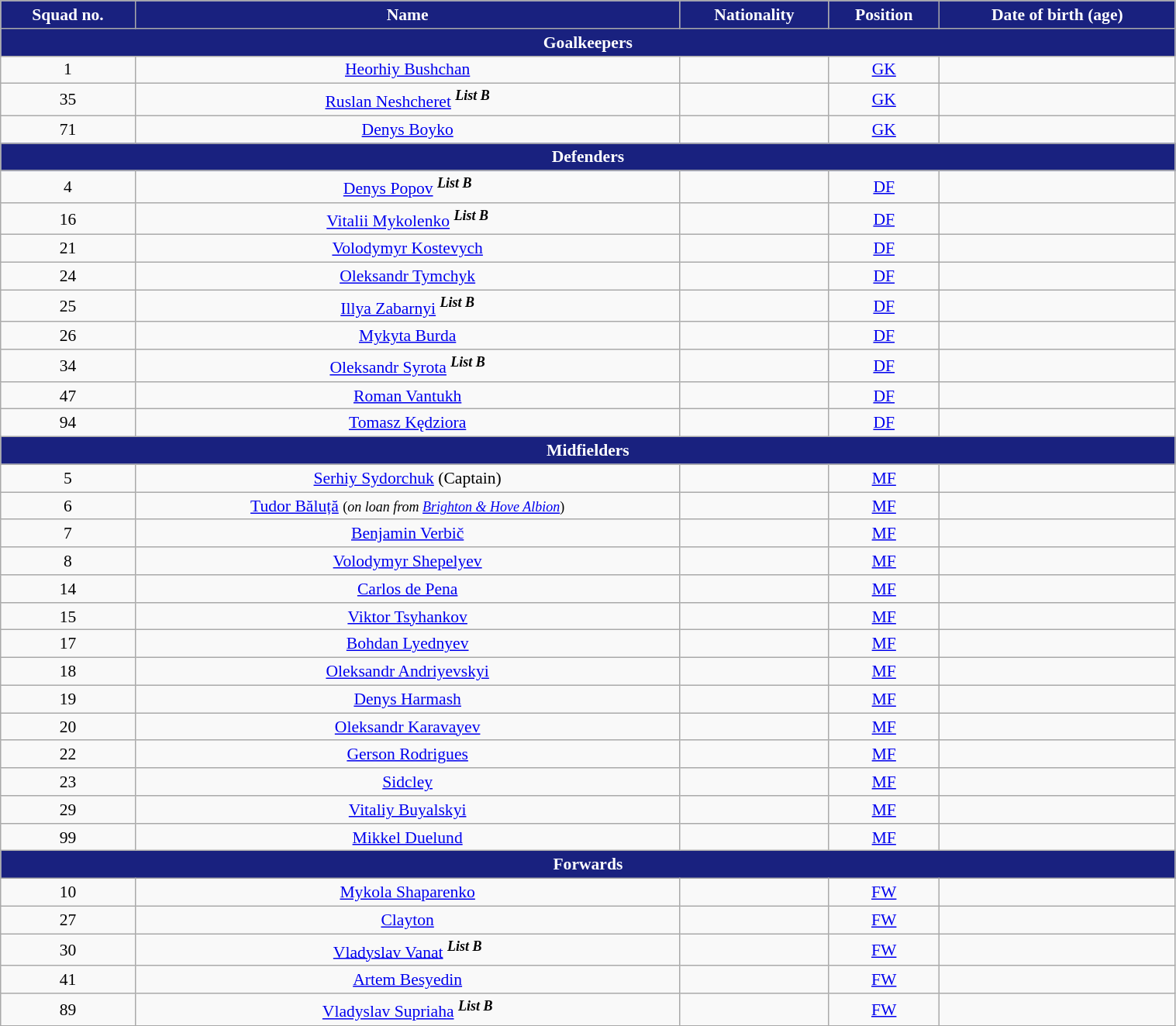<table class="wikitable" style="text-align:center; font-size:90%; width:80%">
<tr>
<th style="background:#19217F; color:white; text-align:center">Squad no.</th>
<th style="background:#19217F; color:white; text-align:center">Name</th>
<th style="background:#19217F; color:white; text-align:center">Nationality</th>
<th style="background:#19217F; color:white; text-align:center">Position</th>
<th style="background:#19217F; color:white; text-align:center">Date of birth (age)</th>
</tr>
<tr>
<th colspan="6" style="background:#19217F; color:white; text-align:center">Goalkeepers</th>
</tr>
<tr>
<td>1</td>
<td><a href='#'>Heorhiy Bushchan</a></td>
<td></td>
<td><a href='#'>GK</a></td>
<td></td>
</tr>
<tr>
<td>35</td>
<td><a href='#'>Ruslan Neshcheret</a> <sup><strong><em>List B</em></strong></sup></td>
<td></td>
<td><a href='#'>GK</a></td>
<td></td>
</tr>
<tr>
<td>71</td>
<td><a href='#'>Denys Boyko</a></td>
<td></td>
<td><a href='#'>GK</a></td>
<td></td>
</tr>
<tr>
<th colspan="6" style="background:#19217F; color:white; text-align:center">Defenders</th>
</tr>
<tr>
<td>4</td>
<td><a href='#'>Denys Popov</a> <sup><strong><em>List B</em></strong></sup></td>
<td></td>
<td><a href='#'>DF</a></td>
<td></td>
</tr>
<tr>
<td>16</td>
<td><a href='#'>Vitalii Mykolenko</a> <sup><strong><em>List B</em></strong></sup></td>
<td></td>
<td><a href='#'>DF</a></td>
<td></td>
</tr>
<tr>
<td>21</td>
<td><a href='#'>Volodymyr Kostevych</a></td>
<td></td>
<td><a href='#'>DF</a></td>
<td></td>
</tr>
<tr>
<td>24</td>
<td><a href='#'>Oleksandr Tymchyk</a></td>
<td></td>
<td><a href='#'>DF</a></td>
<td></td>
</tr>
<tr>
<td>25</td>
<td><a href='#'>Illya Zabarnyi</a> <sup><strong><em>List B</em></strong></sup></td>
<td></td>
<td><a href='#'>DF</a></td>
<td></td>
</tr>
<tr>
<td>26</td>
<td><a href='#'>Mykyta Burda</a></td>
<td></td>
<td><a href='#'>DF</a></td>
<td></td>
</tr>
<tr>
<td>34</td>
<td><a href='#'>Oleksandr Syrota</a> <sup><strong><em>List B</em></strong></sup></td>
<td></td>
<td><a href='#'>DF</a></td>
<td></td>
</tr>
<tr>
<td>47</td>
<td><a href='#'>Roman Vantukh</a></td>
<td></td>
<td><a href='#'>DF</a></td>
<td></td>
</tr>
<tr>
<td>94</td>
<td><a href='#'>Tomasz Kędziora</a></td>
<td></td>
<td><a href='#'>DF</a></td>
<td></td>
</tr>
<tr>
<th colspan="6" style="background:#19217F; color:white; text-align:center">Midfielders</th>
</tr>
<tr>
<td>5</td>
<td><a href='#'>Serhiy Sydorchuk</a> (Captain)</td>
<td></td>
<td><a href='#'>MF</a></td>
<td></td>
</tr>
<tr>
<td>6</td>
<td><a href='#'>Tudor Băluță</a> <small> (<em>on loan from <a href='#'>Brighton & Hove Albion</a></em>)</small></td>
<td></td>
<td><a href='#'>MF</a></td>
<td></td>
</tr>
<tr>
<td>7</td>
<td><a href='#'>Benjamin Verbič</a></td>
<td></td>
<td><a href='#'>MF</a></td>
<td></td>
</tr>
<tr>
<td>8</td>
<td><a href='#'>Volodymyr Shepelyev</a></td>
<td></td>
<td><a href='#'>MF</a></td>
<td></td>
</tr>
<tr>
<td>14</td>
<td><a href='#'>Carlos de Pena</a></td>
<td></td>
<td><a href='#'>MF</a></td>
<td></td>
</tr>
<tr>
<td>15</td>
<td><a href='#'>Viktor Tsyhankov</a></td>
<td></td>
<td><a href='#'>MF</a></td>
<td></td>
</tr>
<tr>
<td>17</td>
<td><a href='#'>Bohdan Lyednyev</a></td>
<td></td>
<td><a href='#'>MF</a></td>
<td></td>
</tr>
<tr>
<td>18</td>
<td><a href='#'>Oleksandr Andriyevskyi</a></td>
<td></td>
<td><a href='#'>MF</a></td>
<td></td>
</tr>
<tr>
<td>19</td>
<td><a href='#'>Denys Harmash</a></td>
<td></td>
<td><a href='#'>MF</a></td>
<td></td>
</tr>
<tr>
<td>20</td>
<td><a href='#'>Oleksandr Karavayev</a></td>
<td></td>
<td><a href='#'>MF</a></td>
<td></td>
</tr>
<tr>
<td>22</td>
<td><a href='#'>Gerson Rodrigues</a></td>
<td></td>
<td><a href='#'>MF</a></td>
<td></td>
</tr>
<tr>
<td>23</td>
<td><a href='#'>Sidcley</a></td>
<td></td>
<td><a href='#'>MF</a></td>
<td></td>
</tr>
<tr>
<td>29</td>
<td><a href='#'>Vitaliy Buyalskyi</a></td>
<td></td>
<td><a href='#'>MF</a></td>
<td></td>
</tr>
<tr>
<td>99</td>
<td><a href='#'>Mikkel Duelund</a></td>
<td></td>
<td><a href='#'>MF</a></td>
<td></td>
</tr>
<tr>
<th colspan="7" style="background:#19217F; color:white; text-align:center">Forwards</th>
</tr>
<tr>
<td>10</td>
<td><a href='#'>Mykola Shaparenko</a></td>
<td></td>
<td><a href='#'>FW</a></td>
<td></td>
</tr>
<tr>
<td>27</td>
<td><a href='#'>Clayton</a></td>
<td></td>
<td><a href='#'>FW</a></td>
<td></td>
</tr>
<tr>
<td>30</td>
<td><a href='#'>Vladyslav Vanat</a> <sup><strong><em>List B</em></strong></sup></td>
<td></td>
<td><a href='#'>FW</a></td>
<td></td>
</tr>
<tr>
<td>41</td>
<td><a href='#'>Artem Besyedin</a></td>
<td></td>
<td><a href='#'>FW</a></td>
<td></td>
</tr>
<tr>
<td>89</td>
<td><a href='#'>Vladyslav Supriaha</a> <sup><strong><em>List B</em></strong></sup></td>
<td></td>
<td><a href='#'>FW</a></td>
<td></td>
</tr>
<tr>
</tr>
</table>
